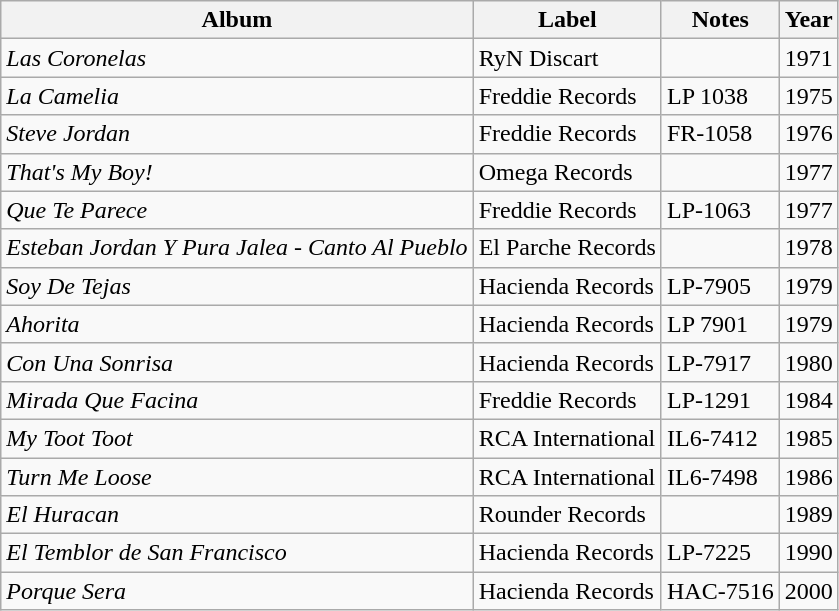<table class="wikitable">
<tr>
<th>Album</th>
<th>Label</th>
<th>Notes</th>
<th>Year</th>
</tr>
<tr>
<td><em>Las Coronelas</em></td>
<td>RyN Discart</td>
<td></td>
<td>1971</td>
</tr>
<tr>
<td><em>La Camelia</em></td>
<td>Freddie Records</td>
<td>LP 1038</td>
<td>1975</td>
</tr>
<tr>
<td><em>Steve Jordan</em></td>
<td>Freddie Records</td>
<td>FR-1058</td>
<td>1976</td>
</tr>
<tr>
<td><em>That's My Boy!</em></td>
<td>Omega Records</td>
<td></td>
<td>1977</td>
</tr>
<tr>
<td><em>Que Te Parece</em></td>
<td>Freddie Records</td>
<td>LP-1063</td>
<td>1977</td>
</tr>
<tr>
<td><em>Esteban Jordan Y Pura Jalea - Canto Al Pueblo </em></td>
<td>El Parche Records</td>
<td></td>
<td>1978</td>
</tr>
<tr>
<td><em>Soy De Tejas</em></td>
<td>Hacienda Records</td>
<td>LP-7905</td>
<td>1979</td>
</tr>
<tr>
<td><em>Ahorita</em></td>
<td>Hacienda Records</td>
<td>LP 7901</td>
<td>1979</td>
</tr>
<tr>
<td><em>Con Una Sonrisa</em></td>
<td>Hacienda Records</td>
<td>LP-7917</td>
<td>1980</td>
</tr>
<tr>
<td><em>Mirada Que Facina</em></td>
<td>Freddie Records</td>
<td>LP-1291</td>
<td>1984</td>
</tr>
<tr>
<td><em>My Toot Toot</em></td>
<td>RCA International</td>
<td>IL6-7412</td>
<td>1985</td>
</tr>
<tr>
<td><em>Turn Me Loose</em></td>
<td>RCA International</td>
<td>IL6-7498</td>
<td>1986</td>
</tr>
<tr>
<td><em>El Huracan</em></td>
<td>Rounder Records</td>
<td></td>
<td>1989</td>
</tr>
<tr>
<td><em>El Temblor de San Francisco</em></td>
<td>Hacienda Records</td>
<td>LP-7225</td>
<td>1990</td>
</tr>
<tr>
<td><em>Porque Sera</em></td>
<td>Hacienda Records</td>
<td>HAC-7516</td>
<td>2000</td>
</tr>
</table>
